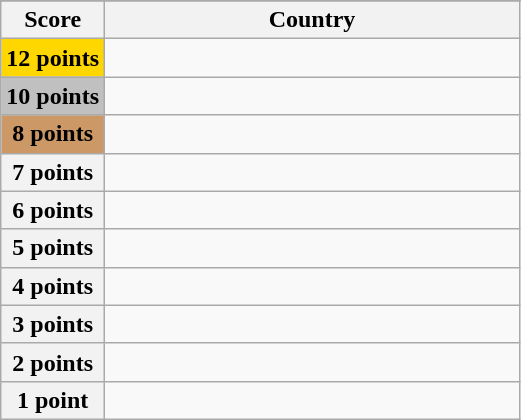<table class="wikitable">
<tr>
</tr>
<tr>
<th scope="col" width="20%">Score</th>
<th scope="col">Country</th>
</tr>
<tr>
<th scope="row" style="background:gold">12 points</th>
<td></td>
</tr>
<tr>
<th scope="row" style="background:silver">10 points</th>
<td></td>
</tr>
<tr>
<th scope="row" style="background:#CC9966">8 points</th>
<td></td>
</tr>
<tr>
<th scope="row" width=20%>7 points</th>
<td></td>
</tr>
<tr>
<th scope="row" width=20%>6 points</th>
<td></td>
</tr>
<tr>
<th scope="row" width=20%>5 points</th>
<td></td>
</tr>
<tr>
<th scope="row" width=20%>4 points</th>
<td></td>
</tr>
<tr>
<th scope="row" width=20%>3 points</th>
<td></td>
</tr>
<tr>
<th scope="row" width=20%>2 points</th>
<td></td>
</tr>
<tr>
<th scope="row" width=20%>1 point</th>
<td></td>
</tr>
</table>
